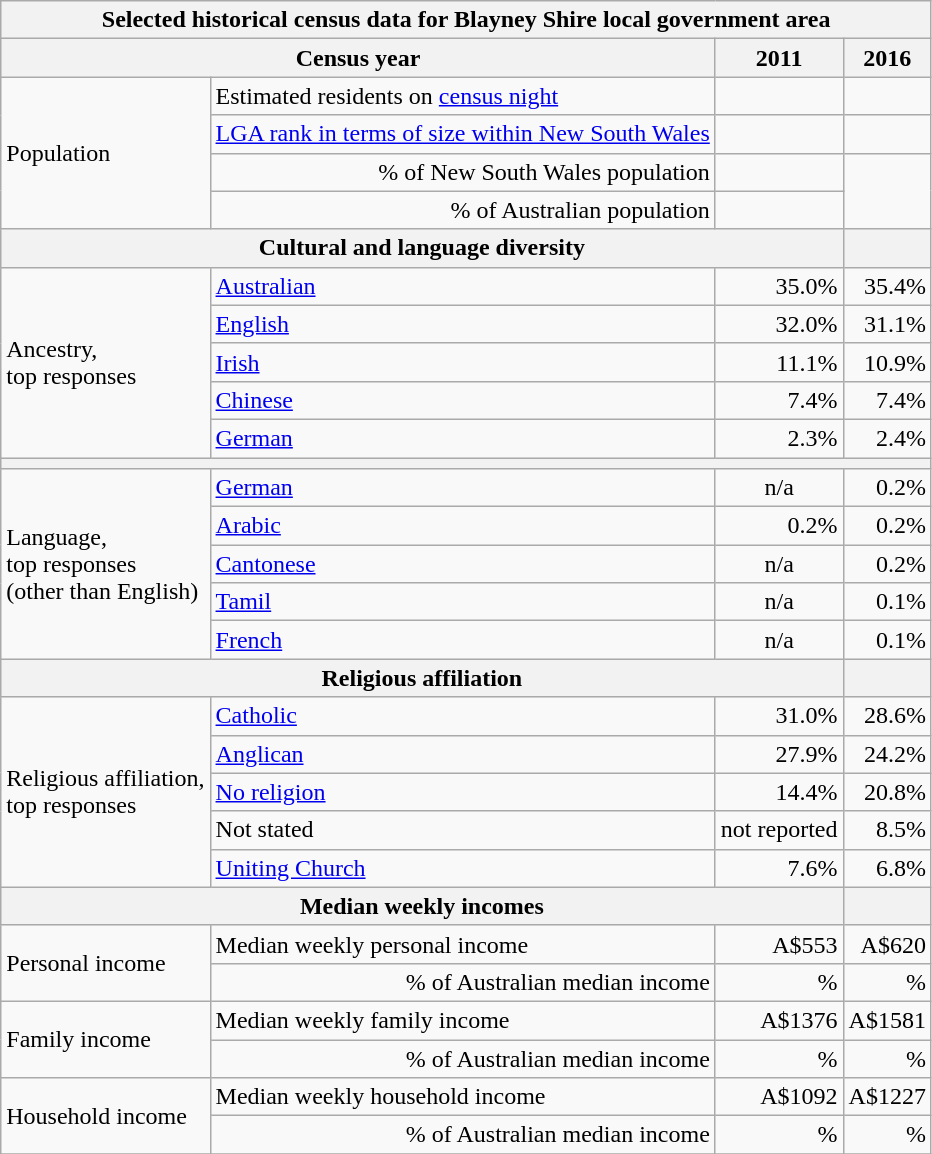<table class="wikitable">
<tr>
<th colspan=7>Selected historical census data for Blayney Shire local government area</th>
</tr>
<tr>
<th colspan=3>Census year</th>
<th>2011</th>
<th>2016</th>
</tr>
<tr>
<td rowspan=4 colspan="2">Population</td>
<td>Estimated residents on <a href='#'>census night</a></td>
<td align="right"></td>
<td align="right"> </td>
</tr>
<tr>
<td align="right"><a href='#'>LGA rank in terms of size within New South Wales</a></td>
<td align="right"></td>
<td align="right"></td>
</tr>
<tr>
<td align="right">% of New South Wales population</td>
<td align="right"></td>
</tr>
<tr>
<td align="right">% of Australian population</td>
<td align="right"></td>
</tr>
<tr>
<th colspan=4>Cultural and language diversity</th>
<th></th>
</tr>
<tr>
<td rowspan=5 colspan=2>Ancestry,<br>top responses</td>
<td><a href='#'>Australian</a></td>
<td align="right">35.0%</td>
<td align="right">35.4%</td>
</tr>
<tr>
<td><a href='#'>English</a></td>
<td align="right">32.0%</td>
<td align="right">31.1%</td>
</tr>
<tr>
<td><a href='#'>Irish</a></td>
<td align="right">11.1%</td>
<td align="right">10.9%</td>
</tr>
<tr>
<td><a href='#'>Chinese</a></td>
<td align="right">7.4%</td>
<td align="right">7.4%</td>
</tr>
<tr>
<td><a href='#'>German</a></td>
<td align="right">2.3%</td>
<td align="right">2.4%</td>
</tr>
<tr>
<th colspan=7></th>
</tr>
<tr>
<td rowspan=5 colspan=2>Language,<br>top responses<br>(other than English)</td>
<td><a href='#'>German</a></td>
<td align="center">n/a</td>
<td align="right">0.2%</td>
</tr>
<tr>
<td><a href='#'>Arabic</a></td>
<td align="right">0.2%</td>
<td align="right">0.2%</td>
</tr>
<tr>
<td><a href='#'>Cantonese</a></td>
<td align="center">n/a</td>
<td align="right">0.2%</td>
</tr>
<tr>
<td><a href='#'>Tamil</a></td>
<td align="center">n/a</td>
<td align="right">0.1%</td>
</tr>
<tr>
<td><a href='#'>French</a></td>
<td align="center">n/a</td>
<td align="right">0.1%</td>
</tr>
<tr>
<th colspan=4>Religious affiliation</th>
<th></th>
</tr>
<tr>
<td rowspan=5 colspan=2>Religious affiliation,<br>top responses</td>
<td><a href='#'>Catholic</a></td>
<td align="right">31.0%</td>
<td align="right">28.6%</td>
</tr>
<tr>
<td><a href='#'>Anglican</a></td>
<td align="right">27.9%</td>
<td align="right">24.2%</td>
</tr>
<tr>
<td><a href='#'>No religion</a></td>
<td align="right">14.4%</td>
<td align="right">20.8%</td>
</tr>
<tr>
<td>Not stated</td>
<td align="centre">not reported</td>
<td align="right">8.5%</td>
</tr>
<tr>
<td><a href='#'>Uniting Church</a></td>
<td align="right">7.6%</td>
<td align="right">6.8%</td>
</tr>
<tr>
<th colspan=4>Median weekly incomes</th>
<th></th>
</tr>
<tr>
<td rowspan=2 colspan=2>Personal income</td>
<td>Median weekly personal income</td>
<td align="right">A$553</td>
<td align="right">A$620</td>
</tr>
<tr>
<td align="right">% of Australian median income</td>
<td align="right">%</td>
<td align="right">%</td>
</tr>
<tr>
<td rowspan=2 colspan=2>Family income</td>
<td>Median weekly family income</td>
<td align="right">A$1376</td>
<td align="right">A$1581</td>
</tr>
<tr>
<td align="right">% of Australian median income</td>
<td align="right">%</td>
<td align="right">%</td>
</tr>
<tr>
<td rowspan=2 colspan=2>Household income</td>
<td>Median weekly household income</td>
<td align="right">A$1092</td>
<td align="right">A$1227</td>
</tr>
<tr>
<td align="right">% of Australian median income</td>
<td align="right">%</td>
<td align="right">%</td>
</tr>
<tr>
</tr>
</table>
